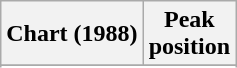<table class="wikitable sortable plainrowheaders" style="text-align:center">
<tr>
<th scope="col">Chart (1988)</th>
<th scope="col">Peak<br>position</th>
</tr>
<tr>
</tr>
<tr>
</tr>
</table>
